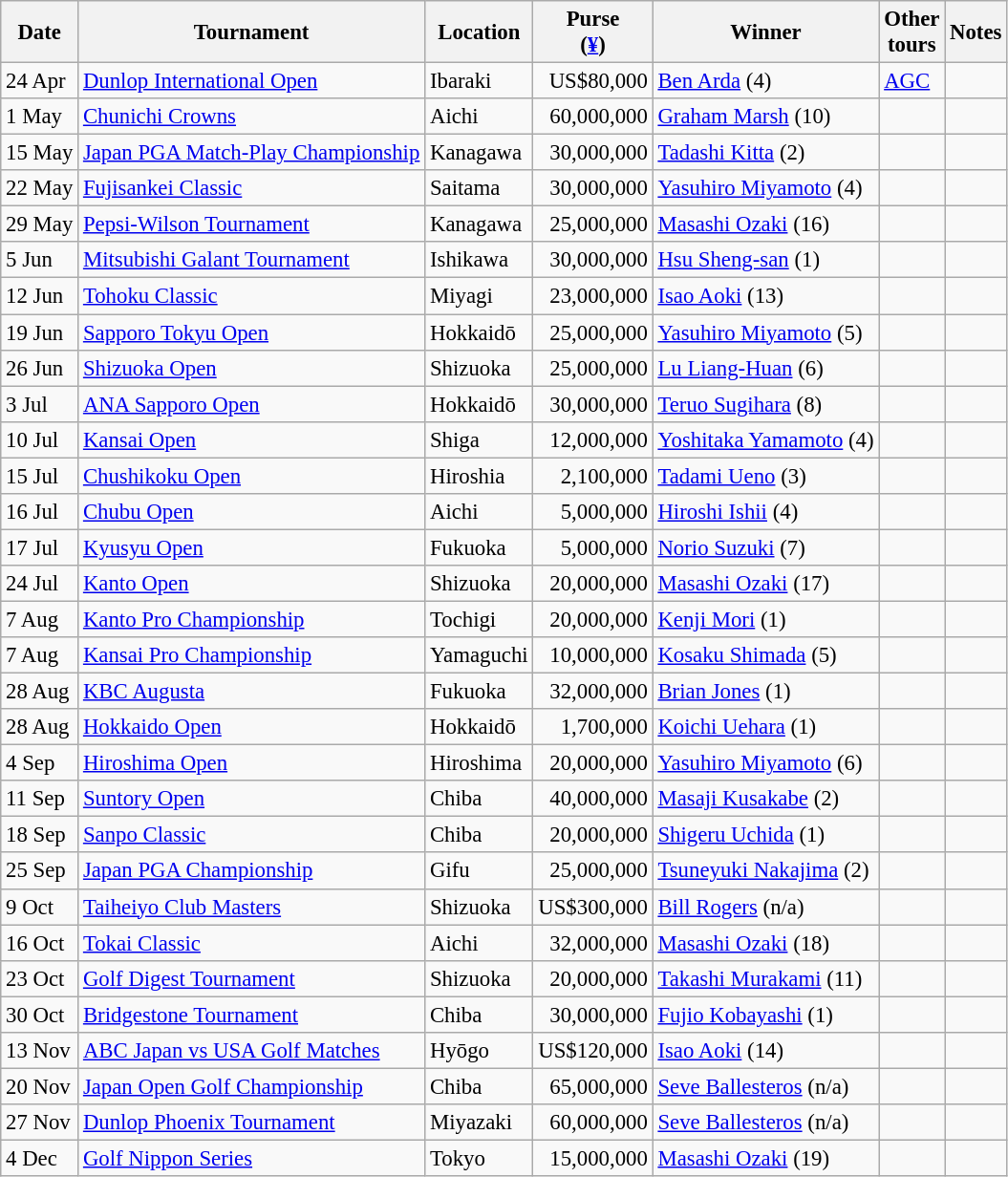<table class="wikitable" style="font-size:95%">
<tr>
<th>Date</th>
<th>Tournament</th>
<th>Location</th>
<th>Purse<br>(<a href='#'>¥</a>)</th>
<th>Winner</th>
<th>Other<br>tours</th>
<th>Notes</th>
</tr>
<tr>
<td>24 Apr</td>
<td><a href='#'>Dunlop International Open</a></td>
<td>Ibaraki</td>
<td align=right>US$80,000</td>
<td> <a href='#'>Ben Arda</a> (4)</td>
<td><a href='#'>AGC</a></td>
<td></td>
</tr>
<tr>
<td>1 May</td>
<td><a href='#'>Chunichi Crowns</a></td>
<td>Aichi</td>
<td align=right>60,000,000</td>
<td> <a href='#'>Graham Marsh</a> (10)</td>
<td></td>
<td></td>
</tr>
<tr>
<td>15 May</td>
<td><a href='#'>Japan PGA Match-Play Championship</a></td>
<td>Kanagawa</td>
<td align=right>30,000,000</td>
<td> <a href='#'>Tadashi Kitta</a> (2)</td>
<td></td>
<td></td>
</tr>
<tr>
<td>22 May</td>
<td><a href='#'>Fujisankei Classic</a></td>
<td>Saitama</td>
<td align=right>30,000,000</td>
<td> <a href='#'>Yasuhiro Miyamoto</a> (4)</td>
<td></td>
<td></td>
</tr>
<tr>
<td>29 May</td>
<td><a href='#'>Pepsi-Wilson Tournament</a></td>
<td>Kanagawa</td>
<td align=right>25,000,000</td>
<td> <a href='#'>Masashi Ozaki</a> (16)</td>
<td></td>
<td></td>
</tr>
<tr>
<td>5 Jun</td>
<td><a href='#'>Mitsubishi Galant Tournament</a></td>
<td>Ishikawa</td>
<td align=right>30,000,000</td>
<td> <a href='#'>Hsu Sheng-san</a> (1)</td>
<td></td>
<td></td>
</tr>
<tr>
<td>12 Jun</td>
<td><a href='#'>Tohoku Classic</a></td>
<td>Miyagi</td>
<td align=right>23,000,000</td>
<td> <a href='#'>Isao Aoki</a> (13)</td>
<td></td>
<td></td>
</tr>
<tr>
<td>19 Jun</td>
<td><a href='#'>Sapporo Tokyu Open</a></td>
<td>Hokkaidō</td>
<td align=right>25,000,000</td>
<td> <a href='#'>Yasuhiro Miyamoto</a> (5)</td>
<td></td>
<td></td>
</tr>
<tr>
<td>26 Jun</td>
<td><a href='#'>Shizuoka Open</a></td>
<td>Shizuoka</td>
<td align=right>25,000,000</td>
<td> <a href='#'>Lu Liang-Huan</a> (6)</td>
<td></td>
<td></td>
</tr>
<tr>
<td>3 Jul</td>
<td><a href='#'>ANA Sapporo Open</a></td>
<td>Hokkaidō</td>
<td align=right>30,000,000</td>
<td> <a href='#'>Teruo Sugihara</a> (8)</td>
<td></td>
<td></td>
</tr>
<tr>
<td>10 Jul</td>
<td><a href='#'>Kansai Open</a></td>
<td>Shiga</td>
<td align=right>12,000,000</td>
<td> <a href='#'>Yoshitaka Yamamoto</a> (4)</td>
<td></td>
<td></td>
</tr>
<tr>
<td>15 Jul</td>
<td><a href='#'>Chushikoku Open</a></td>
<td>Hiroshia</td>
<td align=right>2,100,000</td>
<td> <a href='#'>Tadami Ueno</a> (3)</td>
<td></td>
<td></td>
</tr>
<tr>
<td>16 Jul</td>
<td><a href='#'>Chubu Open</a></td>
<td>Aichi</td>
<td align=right>5,000,000</td>
<td> <a href='#'>Hiroshi Ishii</a> (4)</td>
<td></td>
<td></td>
</tr>
<tr>
<td>17 Jul</td>
<td><a href='#'>Kyusyu Open</a></td>
<td>Fukuoka</td>
<td align=right>5,000,000</td>
<td> <a href='#'>Norio Suzuki</a> (7)</td>
<td></td>
<td></td>
</tr>
<tr>
<td>24 Jul</td>
<td><a href='#'>Kanto Open</a></td>
<td>Shizuoka</td>
<td align=right>20,000,000</td>
<td> <a href='#'>Masashi Ozaki</a> (17)</td>
<td></td>
<td></td>
</tr>
<tr>
<td>7 Aug</td>
<td><a href='#'>Kanto Pro Championship</a></td>
<td>Tochigi</td>
<td align=right>20,000,000</td>
<td> <a href='#'>Kenji Mori</a> (1)</td>
<td></td>
<td></td>
</tr>
<tr>
<td>7 Aug</td>
<td><a href='#'>Kansai Pro Championship</a></td>
<td>Yamaguchi</td>
<td align=right>10,000,000</td>
<td> <a href='#'>Kosaku Shimada</a> (5)</td>
<td></td>
<td></td>
</tr>
<tr>
<td>28 Aug</td>
<td><a href='#'>KBC Augusta</a></td>
<td>Fukuoka</td>
<td align=right>32,000,000</td>
<td> <a href='#'>Brian Jones</a> (1)</td>
<td></td>
<td></td>
</tr>
<tr>
<td>28 Aug</td>
<td><a href='#'>Hokkaido Open</a></td>
<td>Hokkaidō</td>
<td align=right>1,700,000</td>
<td> <a href='#'>Koichi Uehara</a> (1)</td>
<td></td>
<td></td>
</tr>
<tr>
<td>4 Sep</td>
<td><a href='#'>Hiroshima Open</a></td>
<td>Hiroshima</td>
<td align=right>20,000,000</td>
<td> <a href='#'>Yasuhiro Miyamoto</a> (6)</td>
<td></td>
<td></td>
</tr>
<tr>
<td>11 Sep</td>
<td><a href='#'>Suntory Open</a></td>
<td>Chiba</td>
<td align=right>40,000,000</td>
<td> <a href='#'>Masaji Kusakabe</a> (2)</td>
<td></td>
<td></td>
</tr>
<tr>
<td>18 Sep</td>
<td><a href='#'>Sanpo Classic</a></td>
<td>Chiba</td>
<td align=right>20,000,000</td>
<td> <a href='#'>Shigeru Uchida</a> (1)</td>
<td></td>
<td></td>
</tr>
<tr>
<td>25 Sep</td>
<td><a href='#'>Japan PGA Championship</a></td>
<td>Gifu</td>
<td align=right>25,000,000</td>
<td> <a href='#'>Tsuneyuki Nakajima</a> (2)</td>
<td></td>
<td></td>
</tr>
<tr>
<td>9 Oct</td>
<td><a href='#'>Taiheiyo Club Masters</a></td>
<td>Shizuoka</td>
<td align=right>US$300,000</td>
<td> <a href='#'>Bill Rogers</a> (n/a)</td>
<td></td>
<td></td>
</tr>
<tr>
<td>16 Oct</td>
<td><a href='#'>Tokai Classic</a></td>
<td>Aichi</td>
<td align=right>32,000,000</td>
<td> <a href='#'>Masashi Ozaki</a> (18)</td>
<td></td>
<td></td>
</tr>
<tr>
<td>23 Oct</td>
<td><a href='#'>Golf Digest Tournament</a></td>
<td>Shizuoka</td>
<td align=right>20,000,000</td>
<td> <a href='#'>Takashi Murakami</a> (11)</td>
<td></td>
<td></td>
</tr>
<tr>
<td>30 Oct</td>
<td><a href='#'>Bridgestone Tournament</a></td>
<td>Chiba</td>
<td align=right>30,000,000</td>
<td> <a href='#'>Fujio Kobayashi</a> (1)</td>
<td></td>
<td></td>
</tr>
<tr>
<td>13 Nov</td>
<td><a href='#'>ABC Japan vs USA Golf Matches</a></td>
<td>Hyōgo</td>
<td align=right>US$120,000</td>
<td> <a href='#'>Isao Aoki</a> (14)</td>
<td></td>
<td></td>
</tr>
<tr>
<td>20 Nov</td>
<td><a href='#'>Japan Open Golf Championship</a></td>
<td>Chiba</td>
<td align=right>65,000,000</td>
<td> <a href='#'>Seve Ballesteros</a> (n/a)</td>
<td></td>
<td></td>
</tr>
<tr>
<td>27 Nov</td>
<td><a href='#'>Dunlop Phoenix Tournament</a></td>
<td>Miyazaki</td>
<td align=right>60,000,000</td>
<td> <a href='#'>Seve Ballesteros</a> (n/a)</td>
<td></td>
<td></td>
</tr>
<tr>
<td>4 Dec</td>
<td><a href='#'>Golf Nippon Series</a></td>
<td>Tokyo</td>
<td align=right>15,000,000</td>
<td> <a href='#'>Masashi Ozaki</a> (19)</td>
<td></td>
<td></td>
</tr>
</table>
